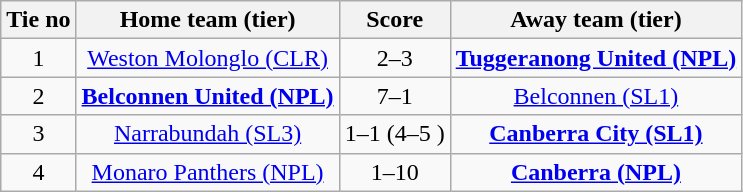<table class="wikitable" style="text-align:center">
<tr>
<th>Tie no</th>
<th>Home team (tier)</th>
<th>Score</th>
<th>Away team (tier)</th>
</tr>
<tr>
<td>1</td>
<td><a href='#'>Weston Molonglo (CLR)</a></td>
<td>2–3</td>
<td><strong><a href='#'>Tuggeranong United (NPL)</a></strong></td>
</tr>
<tr>
<td>2</td>
<td><strong><a href='#'>Belconnen United (NPL)</a></strong></td>
<td>7–1</td>
<td><a href='#'>Belconnen (SL1)</a></td>
</tr>
<tr>
<td>3</td>
<td><a href='#'>Narrabundah (SL3)</a></td>
<td>1–1 (4–5 )</td>
<td><strong><a href='#'>Canberra City (SL1)</a></strong></td>
</tr>
<tr>
<td>4</td>
<td><a href='#'>Monaro Panthers (NPL)</a></td>
<td>1–10</td>
<td><strong><a href='#'>Canberra (NPL)</a></strong></td>
</tr>
</table>
